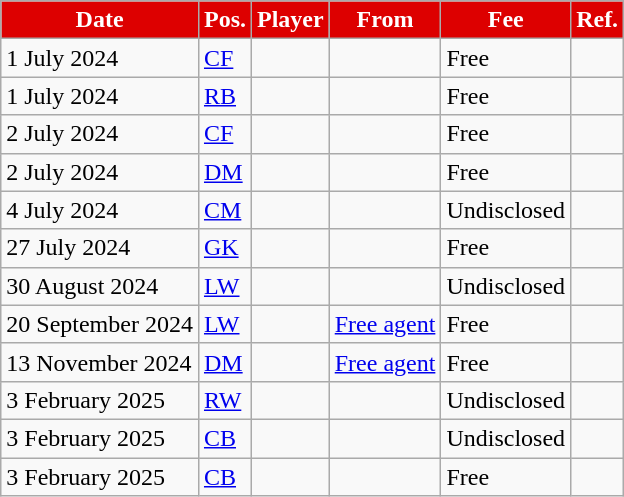<table class="wikitable plainrowheaders sortable">
<tr>
<th style="background:#DD0000;color:#fff;">Date</th>
<th style="background:#DD0000;color:#fff;">Pos.</th>
<th style="background:#DD0000;color:#fff;">Player</th>
<th style="background:#DD0000;color:#fff;">From</th>
<th style="background:#DD0000;color:#fff;">Fee</th>
<th style="background:#DD0000;color:#fff;">Ref.</th>
</tr>
<tr>
<td>1 July 2024</td>
<td><a href='#'>CF</a></td>
<td></td>
<td></td>
<td>Free</td>
<td></td>
</tr>
<tr>
<td>1 July 2024</td>
<td><a href='#'>RB</a></td>
<td></td>
<td></td>
<td>Free</td>
<td></td>
</tr>
<tr>
<td>2 July 2024</td>
<td><a href='#'>CF</a></td>
<td></td>
<td></td>
<td>Free</td>
<td></td>
</tr>
<tr>
<td>2 July 2024</td>
<td><a href='#'>DM</a></td>
<td></td>
<td></td>
<td>Free</td>
<td></td>
</tr>
<tr>
<td>4 July 2024</td>
<td><a href='#'>CM</a></td>
<td></td>
<td></td>
<td>Undisclosed</td>
<td></td>
</tr>
<tr>
<td>27 July 2024</td>
<td><a href='#'>GK</a></td>
<td></td>
<td></td>
<td>Free</td>
<td></td>
</tr>
<tr>
<td>30 August 2024</td>
<td><a href='#'>LW</a></td>
<td></td>
<td></td>
<td>Undisclosed</td>
<td></td>
</tr>
<tr>
<td>20 September 2024</td>
<td><a href='#'>LW</a></td>
<td></td>
<td><a href='#'>Free agent</a></td>
<td>Free</td>
<td></td>
</tr>
<tr>
<td>13 November 2024</td>
<td><a href='#'>DM</a></td>
<td></td>
<td><a href='#'>Free agent</a></td>
<td>Free</td>
<td></td>
</tr>
<tr>
<td>3 February 2025</td>
<td><a href='#'>RW</a></td>
<td></td>
<td></td>
<td>Undisclosed</td>
<td></td>
</tr>
<tr>
<td>3 February 2025</td>
<td><a href='#'>CB</a></td>
<td></td>
<td></td>
<td>Undisclosed</td>
<td></td>
</tr>
<tr>
<td>3 February 2025</td>
<td><a href='#'>CB</a></td>
<td></td>
<td></td>
<td>Free</td>
<td></td>
</tr>
</table>
